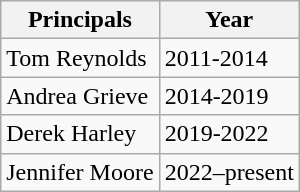<table class="wikitable">
<tr>
<th>Principals</th>
<th>Year</th>
</tr>
<tr>
<td>Tom Reynolds</td>
<td>2011-2014</td>
</tr>
<tr>
<td>Andrea Grieve</td>
<td>2014-2019</td>
</tr>
<tr>
<td>Derek Harley</td>
<td>2019-2022</td>
</tr>
<tr>
<td>Jennifer Moore</td>
<td>2022–present</td>
</tr>
</table>
